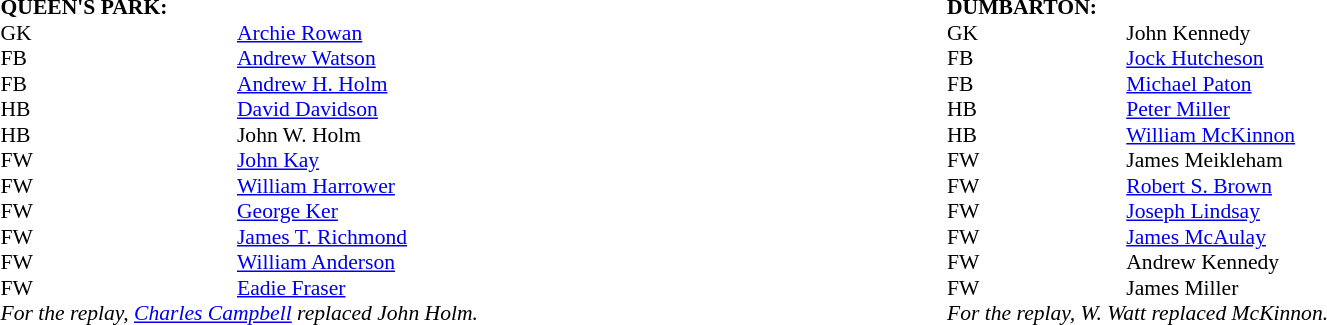<table width="100%">
<tr>
<td valign="top" width="50%"><br><table style="font-size: 90%" cellspacing="0" cellpadding="0">
<tr>
<td colspan="2"><strong>QUEEN'S PARK:</strong></td>
</tr>
<tr>
<td>GK</td>
<td></td>
<td><a href='#'>Archie Rowan</a></td>
</tr>
<tr>
<td>FB</td>
<td></td>
<td><a href='#'>Andrew Watson</a></td>
</tr>
<tr>
<td>FB</td>
<td></td>
<td><a href='#'>Andrew H. Holm</a></td>
</tr>
<tr>
<td>HB</td>
<td></td>
<td><a href='#'>David Davidson</a></td>
</tr>
<tr>
<td>HB</td>
<td></td>
<td>John W. Holm</td>
</tr>
<tr>
<td>FW</td>
<td></td>
<td><a href='#'>John Kay</a></td>
</tr>
<tr>
<td>FW</td>
<td></td>
<td><a href='#'>William Harrower</a></td>
</tr>
<tr>
<td>FW</td>
<td></td>
<td><a href='#'>George Ker</a></td>
</tr>
<tr>
<td>FW</td>
<td></td>
<td><a href='#'>James T. Richmond</a></td>
</tr>
<tr>
<td>FW</td>
<td></td>
<td><a href='#'>William Anderson</a></td>
</tr>
<tr>
<td>FW</td>
<td></td>
<td><a href='#'>Eadie Fraser</a></td>
</tr>
<tr>
<td colspan=2></td>
</tr>
<tr>
<td colspan="3"><em>For the replay, <a href='#'>Charles Campbell</a> replaced John Holm.</em></td>
</tr>
</table>
</td>
<td valign="top" width="50%"><br><table style="font-size: 90%" cellspacing="0" cellpadding="0" align=centre>
<tr>
<td colspan="2"><strong>DUMBARTON:</strong></td>
</tr>
<tr>
<td>GK</td>
<td></td>
<td>John Kennedy</td>
</tr>
<tr>
<td>FB</td>
<td></td>
<td><a href='#'>Jock Hutcheson</a></td>
</tr>
<tr>
<td>FB</td>
<td></td>
<td><a href='#'>Michael Paton</a></td>
</tr>
<tr>
<td>HB</td>
<td></td>
<td><a href='#'>Peter Miller</a></td>
</tr>
<tr>
<td>HB</td>
<td></td>
<td><a href='#'>William McKinnon</a></td>
</tr>
<tr>
<td>FW</td>
<td></td>
<td>James Meikleham</td>
</tr>
<tr>
<td>FW</td>
<td></td>
<td><a href='#'>Robert S. Brown</a></td>
</tr>
<tr>
<td>FW</td>
<td></td>
<td><a href='#'>Joseph Lindsay</a></td>
</tr>
<tr>
<td>FW</td>
<td></td>
<td><a href='#'>James McAulay</a></td>
</tr>
<tr>
<td>FW</td>
<td></td>
<td>Andrew Kennedy</td>
</tr>
<tr>
<td>FW</td>
<td></td>
<td>James Miller</td>
</tr>
<tr>
<td colspan=2></td>
</tr>
<tr>
<td colspan="3"><em>For the replay, W. Watt replaced McKinnon.</em></td>
</tr>
</table>
</td>
</tr>
</table>
